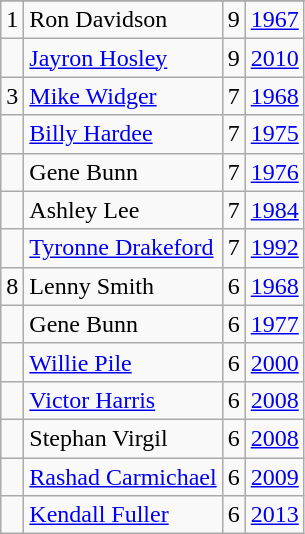<table class="wikitable">
<tr>
</tr>
<tr>
<td>1</td>
<td>Ron Davidson</td>
<td>9</td>
<td><a href='#'>1967</a></td>
</tr>
<tr>
<td></td>
<td><a href='#'>Jayron Hosley</a></td>
<td>9</td>
<td><a href='#'>2010</a></td>
</tr>
<tr>
<td>3</td>
<td><a href='#'>Mike Widger</a></td>
<td>7</td>
<td><a href='#'>1968</a></td>
</tr>
<tr>
<td></td>
<td><a href='#'>Billy Hardee</a></td>
<td>7</td>
<td><a href='#'>1975</a></td>
</tr>
<tr>
<td></td>
<td>Gene Bunn</td>
<td>7</td>
<td><a href='#'>1976</a></td>
</tr>
<tr>
<td></td>
<td>Ashley Lee</td>
<td>7</td>
<td><a href='#'>1984</a></td>
</tr>
<tr>
<td></td>
<td><a href='#'>Tyronne Drakeford</a></td>
<td>7</td>
<td><a href='#'>1992</a></td>
</tr>
<tr>
<td>8</td>
<td>Lenny Smith</td>
<td>6</td>
<td><a href='#'>1968</a></td>
</tr>
<tr>
<td></td>
<td>Gene Bunn</td>
<td>6</td>
<td><a href='#'>1977</a></td>
</tr>
<tr>
<td></td>
<td><a href='#'>Willie Pile</a></td>
<td>6</td>
<td><a href='#'>2000</a></td>
</tr>
<tr>
<td></td>
<td><a href='#'>Victor Harris</a></td>
<td>6</td>
<td><a href='#'>2008</a></td>
</tr>
<tr>
<td></td>
<td>Stephan Virgil</td>
<td>6</td>
<td><a href='#'>2008</a></td>
</tr>
<tr>
<td></td>
<td><a href='#'>Rashad Carmichael</a></td>
<td>6</td>
<td><a href='#'>2009</a></td>
</tr>
<tr>
<td></td>
<td><a href='#'>Kendall Fuller</a></td>
<td>6</td>
<td><a href='#'>2013</a></td>
</tr>
</table>
